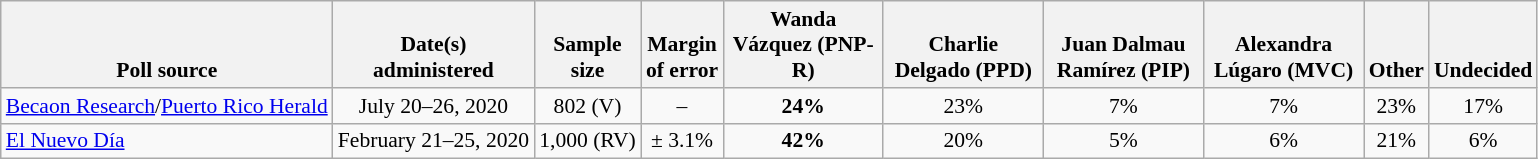<table class="wikitable" style="font-size:90%;text-align:center;">
<tr valign=bottom>
<th>Poll source</th>
<th>Date(s)<br>administered</th>
<th>Sample<br>size</th>
<th>Margin<br>of error</th>
<th style="width:100px;">Wanda Vázquez (PNP-R)</th>
<th style="width:100px;">Charlie Delgado (PPD)</th>
<th style="width:100px;">Juan Dalmau Ramírez (PIP)</th>
<th style="width:100px;">Alexandra Lúgaro (MVC)</th>
<th>Other</th>
<th>Undecided</th>
</tr>
<tr>
<td style="text-align:left;"><a href='#'>Becaon Research</a>/<a href='#'>Puerto Rico Herald</a></td>
<td>July 20–26, 2020</td>
<td>802 (V)</td>
<td>–</td>
<td><strong>24%</strong></td>
<td>23%</td>
<td>7%</td>
<td>7%</td>
<td>23%</td>
<td>17%</td>
</tr>
<tr>
<td style="text-align:left;"><a href='#'>El Nuevo Día</a></td>
<td>February 21–25, 2020</td>
<td>1,000 (RV)</td>
<td>± 3.1%</td>
<td><strong>42%</strong></td>
<td>20%</td>
<td>5%</td>
<td>6%</td>
<td>21%</td>
<td>6%</td>
</tr>
</table>
